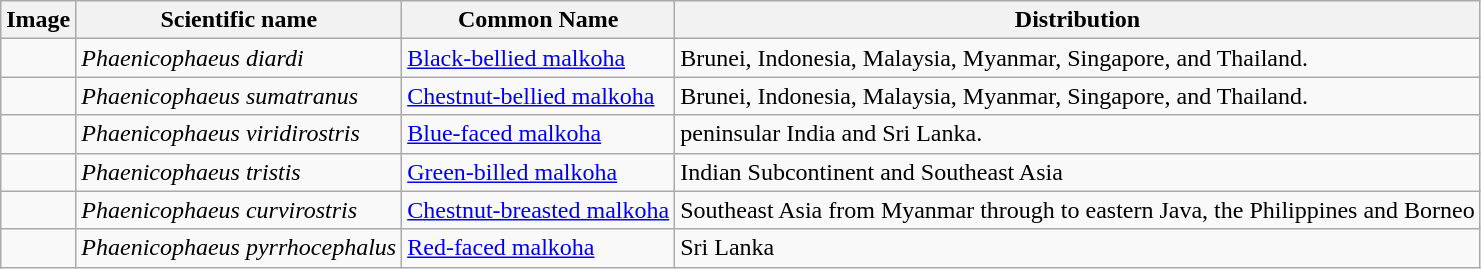<table class="wikitable">
<tr>
<th>Image</th>
<th>Scientific name</th>
<th>Common Name</th>
<th>Distribution</th>
</tr>
<tr>
<td></td>
<td><em>Phaenicophaeus diardi</em></td>
<td><a href='#'>Black-bellied malkoha</a></td>
<td>Brunei, Indonesia, Malaysia, Myanmar, Singapore, and Thailand.</td>
</tr>
<tr>
<td></td>
<td><em>Phaenicophaeus sumatranus</em></td>
<td><a href='#'>Chestnut-bellied malkoha</a></td>
<td>Brunei, Indonesia, Malaysia, Myanmar, Singapore, and Thailand.</td>
</tr>
<tr>
<td></td>
<td><em>Phaenicophaeus viridirostris</em></td>
<td><a href='#'>Blue-faced malkoha</a></td>
<td>peninsular India and Sri Lanka.</td>
</tr>
<tr>
<td></td>
<td><em>Phaenicophaeus tristis</em></td>
<td><a href='#'>Green-billed malkoha</a></td>
<td>Indian Subcontinent and Southeast Asia</td>
</tr>
<tr>
<td></td>
<td><em>Phaenicophaeus curvirostris</em></td>
<td><a href='#'>Chestnut-breasted malkoha</a></td>
<td>Southeast Asia from Myanmar through to eastern Java, the Philippines and Borneo</td>
</tr>
<tr>
<td></td>
<td><em>Phaenicophaeus pyrrhocephalus</em></td>
<td><a href='#'>Red-faced malkoha</a></td>
<td>Sri Lanka</td>
</tr>
</table>
